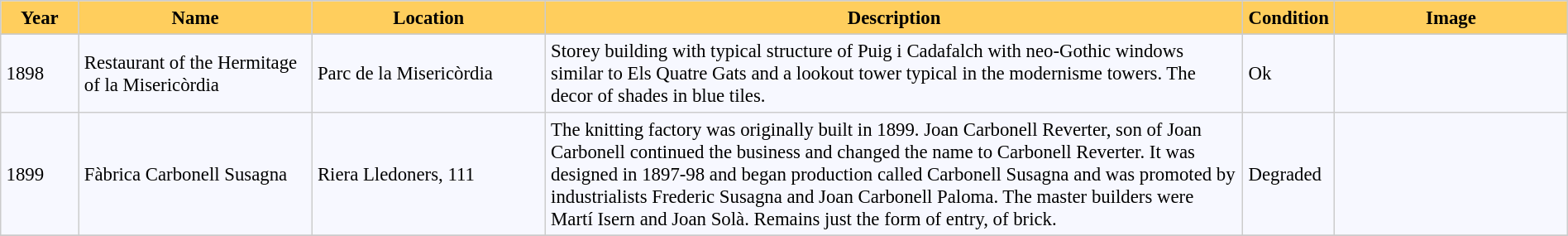<table bgcolor="#f7f8ff" cellpadding="4" cellspacing="0" border="1" style="font-size: 95%; border: #cccccc solid 1px; border-collapse: collapse;">
<tr>
<th width="5%" style="background:#ffce5d;">Year</th>
<th width="15%" style="background:#ffce5d;">Name</th>
<th width="15%" style="background:#ffce5d;">Location</th>
<th width="45%" style="background:#ffce5d;">Description</th>
<th width="5%" style="background:#ffce5d;">Condition</th>
<th width="15%" style="background:#ffce5d;">Image</th>
</tr>
<tr ---->
</tr>
<tr>
<td>1898</td>
<td>Restaurant of the Hermitage of la Misericòrdia</td>
<td>Parc de la Misericòrdia<br> <small></small></td>
<td>Storey building with typical structure of Puig i Cadafalch with neo-Gothic windows similar to Els Quatre Gats and a lookout tower typical in the modernisme towers. The decor of shades in blue tiles.</td>
<td>Ok</td>
<td></td>
</tr>
<tr>
<td>1899</td>
<td>Fàbrica Carbonell Susagna</td>
<td>Riera Lledoners, 111 <br> <small></small></td>
<td>The knitting factory was originally built in 1899. Joan Carbonell Reverter, son of Joan Carbonell continued the business and changed the name to Carbonell Reverter. It was designed in 1897-98 and began production called Carbonell Susagna and was promoted by industrialists Frederic Susagna and Joan Carbonell Paloma. The master builders were Martí Isern and Joan Solà. Remains just the form of entry, of brick.</td>
<td>Degraded</td>
<td></td>
</tr>
<tr>
</tr>
</table>
